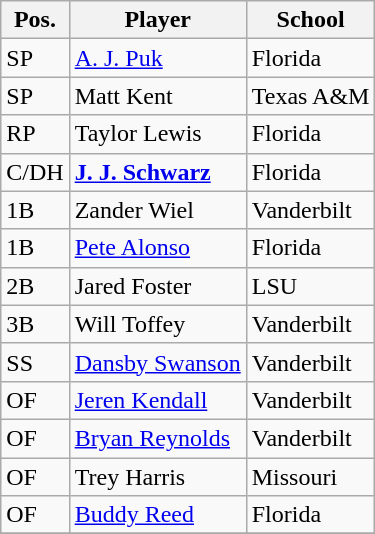<table class=wikitable>
<tr>
<th>Pos.</th>
<th>Player</th>
<th>School</th>
</tr>
<tr>
<td>SP</td>
<td><a href='#'>A. J. Puk</a></td>
<td>Florida</td>
</tr>
<tr>
<td>SP</td>
<td>Matt Kent</td>
<td>Texas A&M</td>
</tr>
<tr>
<td>RP</td>
<td>Taylor Lewis</td>
<td>Florida</td>
</tr>
<tr>
<td>C/DH</td>
<td><strong><a href='#'>J. J. Schwarz</a></strong></td>
<td>Florida</td>
</tr>
<tr>
<td>1B</td>
<td>Zander Wiel</td>
<td>Vanderbilt</td>
</tr>
<tr>
<td>1B</td>
<td><a href='#'>Pete Alonso</a></td>
<td>Florida</td>
</tr>
<tr>
<td>2B</td>
<td>Jared Foster</td>
<td>LSU</td>
</tr>
<tr>
<td>3B</td>
<td>Will Toffey</td>
<td>Vanderbilt</td>
</tr>
<tr>
<td>SS</td>
<td><a href='#'>Dansby Swanson</a></td>
<td>Vanderbilt</td>
</tr>
<tr>
<td>OF</td>
<td><a href='#'>Jeren Kendall</a></td>
<td>Vanderbilt</td>
</tr>
<tr>
<td>OF</td>
<td><a href='#'>Bryan Reynolds</a></td>
<td>Vanderbilt</td>
</tr>
<tr>
<td>OF</td>
<td>Trey Harris</td>
<td>Missouri</td>
</tr>
<tr>
<td>OF</td>
<td><a href='#'>Buddy Reed</a></td>
<td>Florida</td>
</tr>
<tr>
</tr>
</table>
